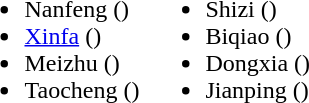<table>
<tr>
<td valign="top"><br><ul><li>Nanfeng ()</li><li><a href='#'>Xinfa</a> ()</li><li>Meizhu ()</li><li>Taocheng ()</li></ul></td>
<td valign="top"><br><ul><li>Shizi ()</li><li>Biqiao ()</li><li>Dongxia ()</li><li>Jianping ()</li></ul></td>
</tr>
</table>
